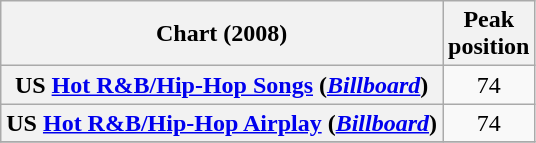<table class="wikitable sortable plainrowheaders" style="text-align: center;">
<tr>
<th>Chart (2008)</th>
<th>Peak<br>position</th>
</tr>
<tr>
<th scope="row">US <a href='#'>Hot R&B/Hip-Hop Songs</a> (<em><a href='#'>Billboard</a></em>)</th>
<td align="center">74</td>
</tr>
<tr>
<th scope="row">US <a href='#'>Hot R&B/Hip-Hop Airplay</a> (<em><a href='#'>Billboard</a></em>)</th>
<td align="center">74</td>
</tr>
<tr>
</tr>
</table>
